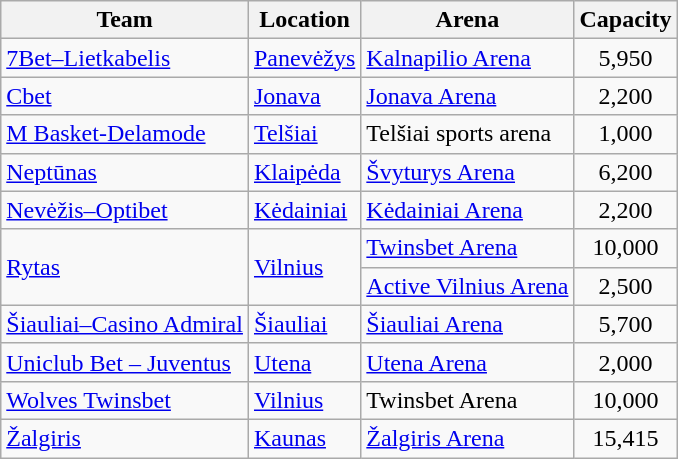<table class="wikitable sortable" style="text-align:left;">
<tr>
<th>Team</th>
<th>Location</th>
<th>Arena</th>
<th>Capacity</th>
</tr>
<tr>
<td><a href='#'>7Bet–Lietkabelis</a></td>
<td><a href='#'>Panevėžys</a></td>
<td><a href='#'>Kalnapilio Arena</a></td>
<td style="text-align:center;">5,950</td>
</tr>
<tr>
<td><a href='#'>Cbet</a></td>
<td><a href='#'>Jonava</a></td>
<td><a href='#'>Jonava Arena</a></td>
<td style="text-align:center;">2,200</td>
</tr>
<tr>
<td><a href='#'>M Basket-Delamode</a></td>
<td><a href='#'>Telšiai</a></td>
<td>Telšiai sports arena</td>
<td style="text-align:center;">1,000</td>
</tr>
<tr>
<td><a href='#'>Neptūnas</a></td>
<td><a href='#'>Klaipėda</a></td>
<td><a href='#'>Švyturys Arena</a></td>
<td style="text-align:center;">6,200</td>
</tr>
<tr>
<td><a href='#'>Nevėžis–Optibet</a></td>
<td><a href='#'>Kėdainiai</a></td>
<td><a href='#'>Kėdainiai Arena</a></td>
<td style="text-align:center;">2,200</td>
</tr>
<tr>
<td rowspan=2><a href='#'>Rytas</a></td>
<td rowspan=2><a href='#'>Vilnius</a></td>
<td><a href='#'>Twinsbet Arena</a></td>
<td style="text-align:center;">10,000</td>
</tr>
<tr>
<td><a href='#'>Active Vilnius Arena</a></td>
<td style="text-align:center;">2,500</td>
</tr>
<tr>
<td><a href='#'>Šiauliai–Casino Admiral</a></td>
<td><a href='#'>Šiauliai</a></td>
<td><a href='#'>Šiauliai Arena</a></td>
<td style="text-align:center;">5,700</td>
</tr>
<tr>
<td><a href='#'>Uniclub Bet – Juventus</a></td>
<td><a href='#'>Utena</a></td>
<td><a href='#'>Utena Arena</a></td>
<td style="text-align:center;">2,000</td>
</tr>
<tr>
<td><a href='#'>Wolves Twinsbet</a></td>
<td><a href='#'>Vilnius</a></td>
<td>Twinsbet Arena</td>
<td style="text-align:center;">10,000</td>
</tr>
<tr>
<td><a href='#'>Žalgiris</a></td>
<td><a href='#'>Kaunas</a></td>
<td><a href='#'>Žalgiris Arena</a></td>
<td style="text-align:center;">15,415</td>
</tr>
</table>
